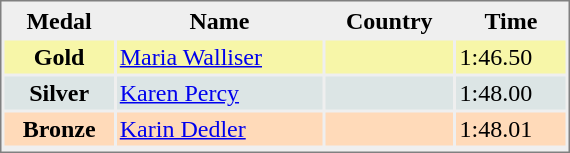<table style="border-style:solid;border-width:1px;border-color:#808080;background-color:#EFEFEF" cellspacing="2" cellpadding="2" width="380px">
<tr bgcolor="#EFEFEF">
<th>Medal</th>
<th>Name</th>
<th>Country</th>
<th>Time</th>
</tr>
<tr align="center" valign="top" bgcolor="#F7F6A8">
<th>Gold</th>
<td align="left"><a href='#'>Maria Walliser</a></td>
<td align="left"> </td>
<td align="left">1:46.50</td>
</tr>
<tr align="center" valign="top" bgcolor="#DCE5E5">
<th>Silver</th>
<td align="left"><a href='#'>Karen Percy</a></td>
<td align="left"></td>
<td align="left">1:48.00</td>
</tr>
<tr align="center" valign="top" bgcolor="#FFDAB9">
<th>Bronze</th>
<td align="left"><a href='#'>Karin Dedler</a></td>
<td align="left"></td>
<td align="left">1:48.01</td>
</tr>
<tr align="center" valign="top" bgcolor="#FFFFFF">
</tr>
</table>
